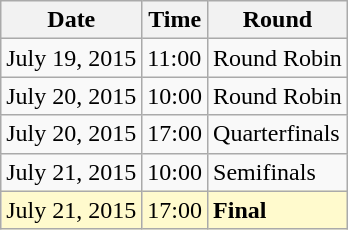<table class="wikitable">
<tr>
<th>Date</th>
<th>Time</th>
<th>Round</th>
</tr>
<tr>
<td>July 19, 2015</td>
<td>11:00</td>
<td>Round Robin</td>
</tr>
<tr>
<td>July 20, 2015</td>
<td>10:00</td>
<td>Round Robin</td>
</tr>
<tr>
<td>July 20, 2015</td>
<td>17:00</td>
<td>Quarterfinals</td>
</tr>
<tr>
<td>July 21, 2015</td>
<td>10:00</td>
<td>Semifinals</td>
</tr>
<tr style=background:lemonchiffon>
<td>July 21, 2015</td>
<td>17:00</td>
<td><strong>Final</strong></td>
</tr>
</table>
